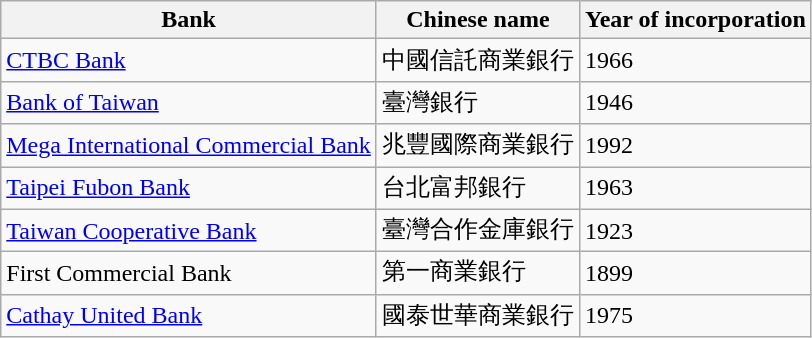<table class="wikitable">
<tr>
<th>Bank</th>
<th>Chinese name</th>
<th>Year of incorporation</th>
</tr>
<tr>
<td><a href='#'>CTBC Bank</a></td>
<td>中國信託商業銀行</td>
<td>1966</td>
</tr>
<tr>
<td><a href='#'>Bank of Taiwan</a></td>
<td>臺灣銀行</td>
<td>1946</td>
</tr>
<tr>
<td><a href='#'>Mega International Commercial Bank</a></td>
<td>兆豐國際商業銀行</td>
<td>1992</td>
</tr>
<tr>
<td><a href='#'>Taipei Fubon Bank</a></td>
<td>台北富邦銀行</td>
<td>1963</td>
</tr>
<tr>
<td><a href='#'>Taiwan Cooperative Bank</a></td>
<td>臺灣合作金庫銀行</td>
<td>1923</td>
</tr>
<tr>
<td>First Commercial Bank</td>
<td>第一商業銀行</td>
<td>1899</td>
</tr>
<tr>
<td><a href='#'>Cathay United Bank</a></td>
<td>國泰世華商業銀行</td>
<td>1975</td>
</tr>
</table>
